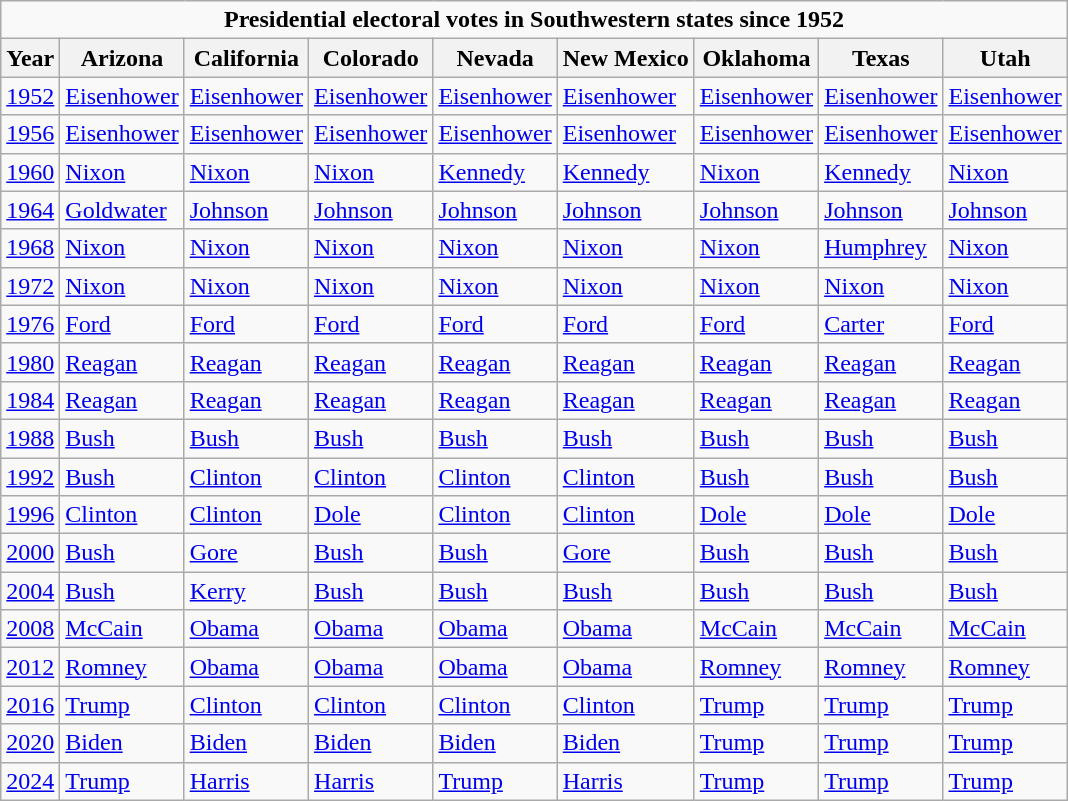<table class="wikitable">
<tr>
<td colspan="10" align="center"><strong>Presidential electoral votes in Southwestern states since 1952</strong></td>
</tr>
<tr>
<th>Year</th>
<th>Arizona</th>
<th>California</th>
<th>Colorado</th>
<th>Nevada</th>
<th>New Mexico</th>
<th>Oklahoma</th>
<th>Texas</th>
<th>Utah</th>
</tr>
<tr>
<td><a href='#'>1952</a></td>
<td><a href='#'>Eisenhower</a></td>
<td><a href='#'>Eisenhower</a></td>
<td><a href='#'>Eisenhower</a></td>
<td><a href='#'>Eisenhower</a></td>
<td><a href='#'>Eisenhower</a></td>
<td><a href='#'>Eisenhower</a></td>
<td><a href='#'>Eisenhower</a></td>
<td><a href='#'>Eisenhower</a></td>
</tr>
<tr>
<td><a href='#'>1956</a></td>
<td><a href='#'>Εisenhower</a></td>
<td><a href='#'>Eisenhower</a></td>
<td><a href='#'>Eisenhower</a></td>
<td><a href='#'>Eisenhower</a></td>
<td><a href='#'>Eisenhower</a></td>
<td><a href='#'>Eisenhower</a></td>
<td><a href='#'>Eisenhower</a></td>
<td><a href='#'>Eisenhower</a></td>
</tr>
<tr>
<td><a href='#'>1960</a></td>
<td><a href='#'>Nixon</a></td>
<td><a href='#'>Nixon</a></td>
<td><a href='#'>Nixon</a></td>
<td><a href='#'>Kennedy</a></td>
<td><a href='#'>Kennedy</a></td>
<td><a href='#'>Nixon</a></td>
<td><a href='#'>Kennedy</a></td>
<td><a href='#'>Nixon</a></td>
</tr>
<tr>
<td><a href='#'>1964</a></td>
<td><a href='#'>Goldwater</a></td>
<td><a href='#'>Johnson</a></td>
<td><a href='#'>Johnson</a></td>
<td><a href='#'>Johnson</a></td>
<td><a href='#'>Johnson</a></td>
<td><a href='#'>Johnson</a></td>
<td><a href='#'>Johnson</a></td>
<td><a href='#'>Johnson</a></td>
</tr>
<tr>
<td><a href='#'>1968</a></td>
<td><a href='#'>Nixon</a></td>
<td><a href='#'>Nixon</a></td>
<td><a href='#'>Nixon</a></td>
<td><a href='#'>Nixon</a></td>
<td><a href='#'>Nixon</a></td>
<td><a href='#'>Nixon</a></td>
<td><a href='#'>Humphrey</a></td>
<td><a href='#'>Nixon</a></td>
</tr>
<tr>
<td><a href='#'>1972</a></td>
<td><a href='#'>Nixon</a></td>
<td><a href='#'>Nixon</a></td>
<td><a href='#'>Nixon</a></td>
<td><a href='#'>Nixon</a></td>
<td><a href='#'>Nixon</a></td>
<td><a href='#'>Nixon</a></td>
<td><a href='#'>Nixon</a></td>
<td><a href='#'>Nixon</a></td>
</tr>
<tr>
<td><a href='#'>1976</a></td>
<td><a href='#'>Ford</a></td>
<td><a href='#'>Ford</a></td>
<td><a href='#'>Ford</a></td>
<td><a href='#'>Ford</a></td>
<td><a href='#'>Ford</a></td>
<td><a href='#'>Ford</a></td>
<td><a href='#'>Carter</a></td>
<td><a href='#'>Ford</a></td>
</tr>
<tr>
<td><a href='#'>1980</a></td>
<td><a href='#'>Reagan</a></td>
<td><a href='#'>Reagan</a></td>
<td><a href='#'>Reagan</a></td>
<td><a href='#'>Reagan</a></td>
<td><a href='#'>Reagan</a></td>
<td><a href='#'>Reagan</a></td>
<td><a href='#'>Reagan</a></td>
<td><a href='#'>Reagan</a></td>
</tr>
<tr>
<td><a href='#'>1984</a></td>
<td><a href='#'>Reagan</a></td>
<td><a href='#'>Reagan</a></td>
<td><a href='#'>Reagan</a></td>
<td><a href='#'>Reagan</a></td>
<td><a href='#'>Reagan</a></td>
<td><a href='#'>Reagan</a></td>
<td><a href='#'>Reagan</a></td>
<td><a href='#'>Reagan</a></td>
</tr>
<tr>
<td><a href='#'>1988</a></td>
<td><a href='#'>Bush</a></td>
<td><a href='#'>Bush</a></td>
<td><a href='#'>Bush</a></td>
<td><a href='#'>Bush</a></td>
<td><a href='#'>Bush</a></td>
<td><a href='#'>Bush</a></td>
<td><a href='#'>Bush</a></td>
<td><a href='#'>Bush</a></td>
</tr>
<tr>
<td><a href='#'>1992</a></td>
<td><a href='#'>Bush</a></td>
<td><a href='#'>Clinton</a></td>
<td><a href='#'>Clinton</a></td>
<td><a href='#'>Clinton</a></td>
<td><a href='#'>Clinton</a></td>
<td><a href='#'>Bush</a></td>
<td><a href='#'>Bush</a></td>
<td><a href='#'>Bush</a></td>
</tr>
<tr>
<td><a href='#'>1996</a></td>
<td><a href='#'>Clinton</a></td>
<td><a href='#'>Clinton</a></td>
<td><a href='#'>Dole</a></td>
<td><a href='#'>Clinton</a></td>
<td><a href='#'>Clinton</a></td>
<td><a href='#'>Dole</a></td>
<td><a href='#'>Dole</a></td>
<td><a href='#'>Dole</a></td>
</tr>
<tr>
<td><a href='#'>2000</a></td>
<td><a href='#'>Bush</a></td>
<td><a href='#'>Gore</a></td>
<td><a href='#'>Bush</a></td>
<td><a href='#'>Bush</a></td>
<td><a href='#'>Gore</a></td>
<td><a href='#'>Bush</a></td>
<td><a href='#'>Bush</a></td>
<td><a href='#'>Bush</a></td>
</tr>
<tr>
<td><a href='#'>2004</a></td>
<td><a href='#'>Bush</a></td>
<td><a href='#'>Kerry</a></td>
<td><a href='#'>Bush</a></td>
<td><a href='#'>Bush</a></td>
<td><a href='#'>Bush</a></td>
<td><a href='#'>Bush</a></td>
<td><a href='#'>Bush</a></td>
<td><a href='#'>Bush</a></td>
</tr>
<tr>
<td><a href='#'>2008</a></td>
<td><a href='#'>McCain</a></td>
<td><a href='#'>Obama</a></td>
<td><a href='#'>Obama</a></td>
<td><a href='#'>Obama</a></td>
<td><a href='#'>Obama</a></td>
<td><a href='#'>McCain</a></td>
<td><a href='#'>McCain</a></td>
<td><a href='#'>McCain</a></td>
</tr>
<tr>
<td><a href='#'>2012</a></td>
<td><a href='#'>Romney</a></td>
<td><a href='#'>Obama</a></td>
<td><a href='#'>Obama</a></td>
<td><a href='#'>Obama</a></td>
<td><a href='#'>Obama</a></td>
<td><a href='#'>Romney</a></td>
<td><a href='#'>Romney</a></td>
<td><a href='#'>Romney</a></td>
</tr>
<tr>
<td><a href='#'>2016</a></td>
<td><a href='#'>Trump</a></td>
<td><a href='#'>Clinton</a></td>
<td><a href='#'>Clinton</a></td>
<td><a href='#'>Clinton</a></td>
<td><a href='#'>Clinton</a></td>
<td><a href='#'>Trump</a></td>
<td><a href='#'>Trump</a></td>
<td><a href='#'>Trump</a></td>
</tr>
<tr>
<td><a href='#'>2020</a></td>
<td><a href='#'>Biden</a></td>
<td><a href='#'>Biden</a></td>
<td><a href='#'>Biden</a></td>
<td><a href='#'>Biden</a></td>
<td><a href='#'>Biden</a></td>
<td><a href='#'>Trump</a></td>
<td><a href='#'>Trump</a></td>
<td><a href='#'>Trump</a></td>
</tr>
<tr>
<td><a href='#'>2024</a></td>
<td><a href='#'>Trump</a></td>
<td><a href='#'>Harris</a></td>
<td><a href='#'>Harris</a></td>
<td><a href='#'>Trump</a></td>
<td><a href='#'>Harris</a></td>
<td><a href='#'>Trump</a></td>
<td><a href='#'>Trump</a></td>
<td><a href='#'>Trump</a></td>
</tr>
</table>
